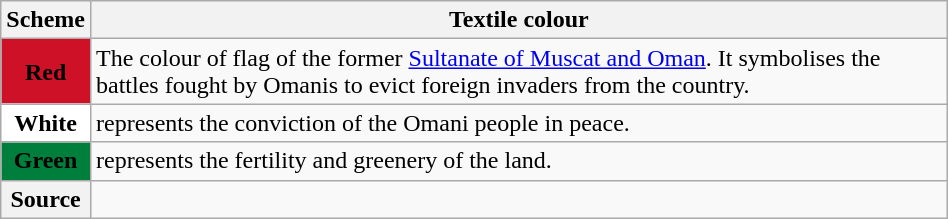<table class="wikitable" style="width:50%; margin-left:auto; margin-right:auto;">
<tr>
<th>Scheme</th>
<th>Textile colour</th>
</tr>
<tr>
<th style="background: #CE1126 "><span> Red </span></th>
<td>The colour of flag of the former <a href='#'>Sultanate of Muscat and Oman</a>. It symbolises the battles fought by Omanis to evict foreign invaders from the country.</td>
</tr>
<tr>
<th style="background: #ffffff ">White</th>
<td>represents the conviction of the Omani people in peace.</td>
</tr>
<tr>
<th style="background: #007e3c "><span> Green </span></th>
<td>represents the fertility and greenery of the land.</td>
</tr>
<tr>
<th>Source</th>
<td></td>
</tr>
</table>
